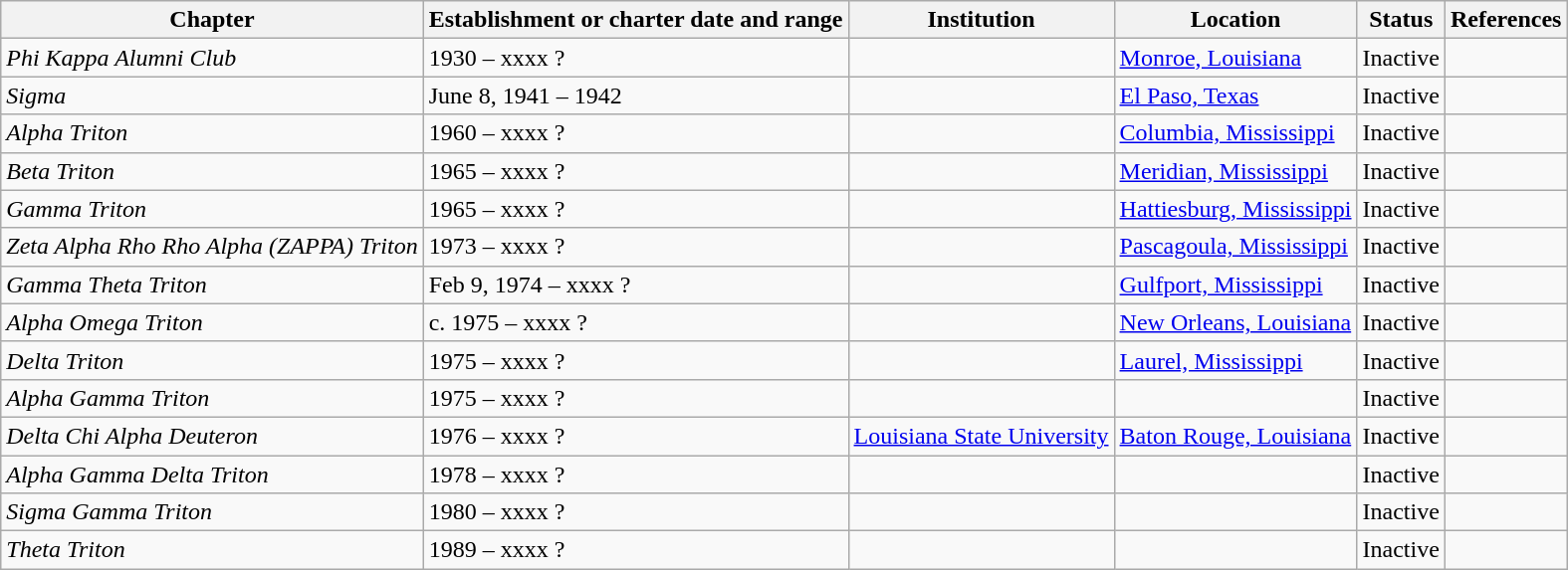<table class="wikitable sortable">
<tr>
<th>Chapter</th>
<th>Establishment or charter date and range</th>
<th>Institution</th>
<th>Location</th>
<th>Status</th>
<th>References</th>
</tr>
<tr>
<td><em>Phi Kappa Alumni Club</em></td>
<td>1930 – xxxx ?</td>
<td></td>
<td><a href='#'>Monroe, Louisiana</a></td>
<td>Inactive</td>
<td></td>
</tr>
<tr>
<td><em>Sigma</em></td>
<td>June 8, 1941 – 1942</td>
<td></td>
<td><a href='#'>El Paso, Texas</a></td>
<td>Inactive</td>
<td></td>
</tr>
<tr>
<td><em>Alpha Triton</em></td>
<td>1960 – xxxx ?</td>
<td></td>
<td><a href='#'>Columbia, Mississippi</a></td>
<td>Inactive</td>
<td></td>
</tr>
<tr>
<td><em>Beta Triton</em></td>
<td>1965 – xxxx ?</td>
<td></td>
<td><a href='#'>Meridian, Mississippi</a></td>
<td>Inactive</td>
<td></td>
</tr>
<tr>
<td><em>Gamma Triton</em></td>
<td>1965 – xxxx ?</td>
<td></td>
<td><a href='#'>Hattiesburg, Mississippi</a></td>
<td>Inactive</td>
<td></td>
</tr>
<tr>
<td><em>Zeta Alpha Rho Rho Alpha (ZAPPA) Triton</em></td>
<td>1973  – xxxx ?</td>
<td></td>
<td><a href='#'>Pascagoula, Mississippi</a></td>
<td>Inactive</td>
<td></td>
</tr>
<tr>
<td><em>Gamma Theta Triton</em></td>
<td>Feb 9, 1974  – xxxx ?</td>
<td></td>
<td><a href='#'>Gulfport, Mississippi</a></td>
<td>Inactive</td>
<td></td>
</tr>
<tr>
<td><em>Alpha Omega Triton</em></td>
<td>c. 1975 – xxxx ?</td>
<td></td>
<td><a href='#'>New Orleans, Louisiana</a></td>
<td>Inactive</td>
<td></td>
</tr>
<tr>
<td><em>Delta Triton</em></td>
<td>1975  – xxxx ?</td>
<td></td>
<td><a href='#'>Laurel, Mississippi</a></td>
<td>Inactive</td>
<td></td>
</tr>
<tr>
<td><em>Alpha Gamma Triton</em></td>
<td>1975  – xxxx ?</td>
<td></td>
<td></td>
<td>Inactive</td>
<td></td>
</tr>
<tr>
<td><em>Delta Chi Alpha Deuteron</em></td>
<td>1976  – xxxx ?</td>
<td><a href='#'>Louisiana State University</a></td>
<td><a href='#'>Baton Rouge, Louisiana</a></td>
<td>Inactive</td>
<td></td>
</tr>
<tr>
<td><em>Alpha Gamma Delta Triton</em></td>
<td>1978  – xxxx ?</td>
<td></td>
<td></td>
<td>Inactive</td>
<td></td>
</tr>
<tr>
<td><em>Sigma Gamma Triton</em></td>
<td>1980  – xxxx ?</td>
<td></td>
<td></td>
<td>Inactive</td>
<td></td>
</tr>
<tr>
<td><em>Theta Triton</em></td>
<td>1989  – xxxx ?</td>
<td></td>
<td></td>
<td>Inactive</td>
<td></td>
</tr>
</table>
